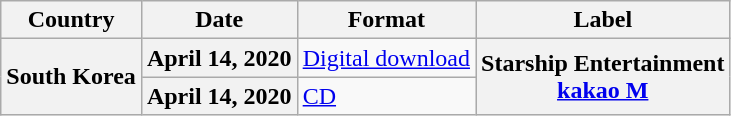<table class="wikitable plainrowheaders">
<tr>
<th scope="col">Country</th>
<th>Date</th>
<th>Format</th>
<th>Label</th>
</tr>
<tr>
<th scope="row" rowspan="2">South Korea</th>
<th scope="row" rowspan="1">April 14, 2020</th>
<td><a href='#'>Digital download</a></td>
<th scope="row" rowspan="2">Starship Entertainment<br><a href='#'>kakao M</a></th>
</tr>
<tr>
<th scope="row" rowspan="1">April 14, 2020</th>
<td><a href='#'>CD</a></td>
</tr>
</table>
